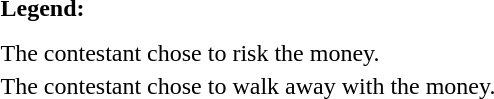<table class="toccolours" style="font-size:100%; white-space:nowrap;">
<tr>
<td><strong>Legend:</strong></td>
<td>      </td>
</tr>
<tr>
<td></td>
</tr>
<tr>
<td></td>
</tr>
<tr>
<td> The contestant chose to risk the money.</td>
</tr>
<tr>
<td> The contestant chose to walk away with the money.</td>
</tr>
</table>
